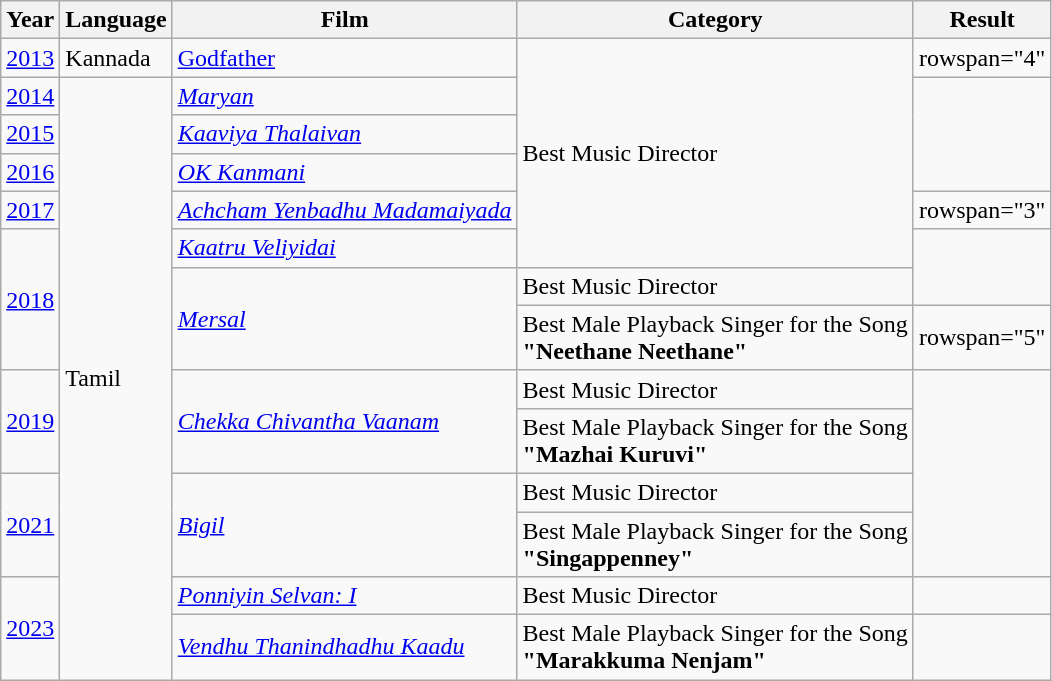<table class="wikitable">
<tr>
<th>Year</th>
<th>Language</th>
<th>Film</th>
<th>Category</th>
<th>Result</th>
</tr>
<tr>
<td><a href='#'>2013</a></td>
<td>Kannada</td>
<td><a href='#'>Godfather</a></td>
<td rowspan="6">Best Music Director</td>
<td>rowspan="4" </td>
</tr>
<tr>
<td><a href='#'>2014</a></td>
<td rowspan="13">Tamil</td>
<td><em><a href='#'>Maryan</a></em></td>
</tr>
<tr>
<td><a href='#'>2015</a></td>
<td><em><a href='#'>Kaaviya Thalaivan</a></em></td>
</tr>
<tr>
<td><a href='#'>2016</a></td>
<td><em><a href='#'>OK Kanmani</a></em></td>
</tr>
<tr>
<td><a href='#'>2017</a></td>
<td><em><a href='#'>Achcham Yenbadhu Madamaiyada</a></em></td>
<td>rowspan="3" </td>
</tr>
<tr>
<td rowspan="3"><a href='#'>2018</a></td>
<td><em><a href='#'>Kaatru Veliyidai</a></em></td>
</tr>
<tr>
<td rowspan="2"><em><a href='#'>Mersal</a></em></td>
<td>Best Music Director</td>
</tr>
<tr>
<td>Best Male Playback Singer for the Song<br><strong>"Neethane Neethane"</strong></td>
<td>rowspan="5" </td>
</tr>
<tr>
<td rowspan="2"><a href='#'>2019</a></td>
<td rowspan="2"><em><a href='#'>Chekka Chivantha Vaanam</a></em></td>
<td>Best Music Director</td>
</tr>
<tr>
<td>Best Male Playback Singer for the Song<br><strong>"Mazhai Kuruvi"</strong></td>
</tr>
<tr>
<td rowspan="2"><a href='#'>2021</a></td>
<td rowspan="2"><em><a href='#'>Bigil</a></em></td>
<td>Best Music Director</td>
</tr>
<tr>
<td>Best Male Playback Singer for the Song<br><strong>"Singappenney"</strong></td>
</tr>
<tr>
<td rowspan="2"><a href='#'>2023</a></td>
<td><em><a href='#'>Ponniyin Selvan: I</a></em></td>
<td>Best Music Director</td>
<td></td>
</tr>
<tr>
<td><em><a href='#'>Vendhu Thanindhadhu Kaadu</a></em></td>
<td>Best Male Playback Singer for the Song<br><strong>"Marakkuma Nenjam"</strong></td>
<td></td>
</tr>
</table>
